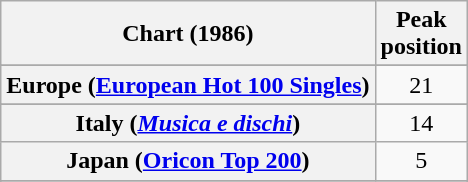<table class="wikitable sortable plainrowheaders" style="text-align:center">
<tr>
<th scope="col">Chart (1986)</th>
<th scope="col">Peak<br>position</th>
</tr>
<tr>
</tr>
<tr>
</tr>
<tr>
<th scope="row">Europe (<a href='#'>European Hot 100 Singles</a>)</th>
<td>21</td>
</tr>
<tr>
</tr>
<tr>
<th scope="row">Italy (<em><a href='#'>Musica e dischi</a></em>)</th>
<td>14</td>
</tr>
<tr>
<th scope="row">Japan (<a href='#'>Oricon Top 200</a>)</th>
<td>5</td>
</tr>
<tr>
</tr>
<tr>
</tr>
<tr>
</tr>
<tr>
</tr>
<tr>
</tr>
<tr>
</tr>
<tr>
</tr>
</table>
